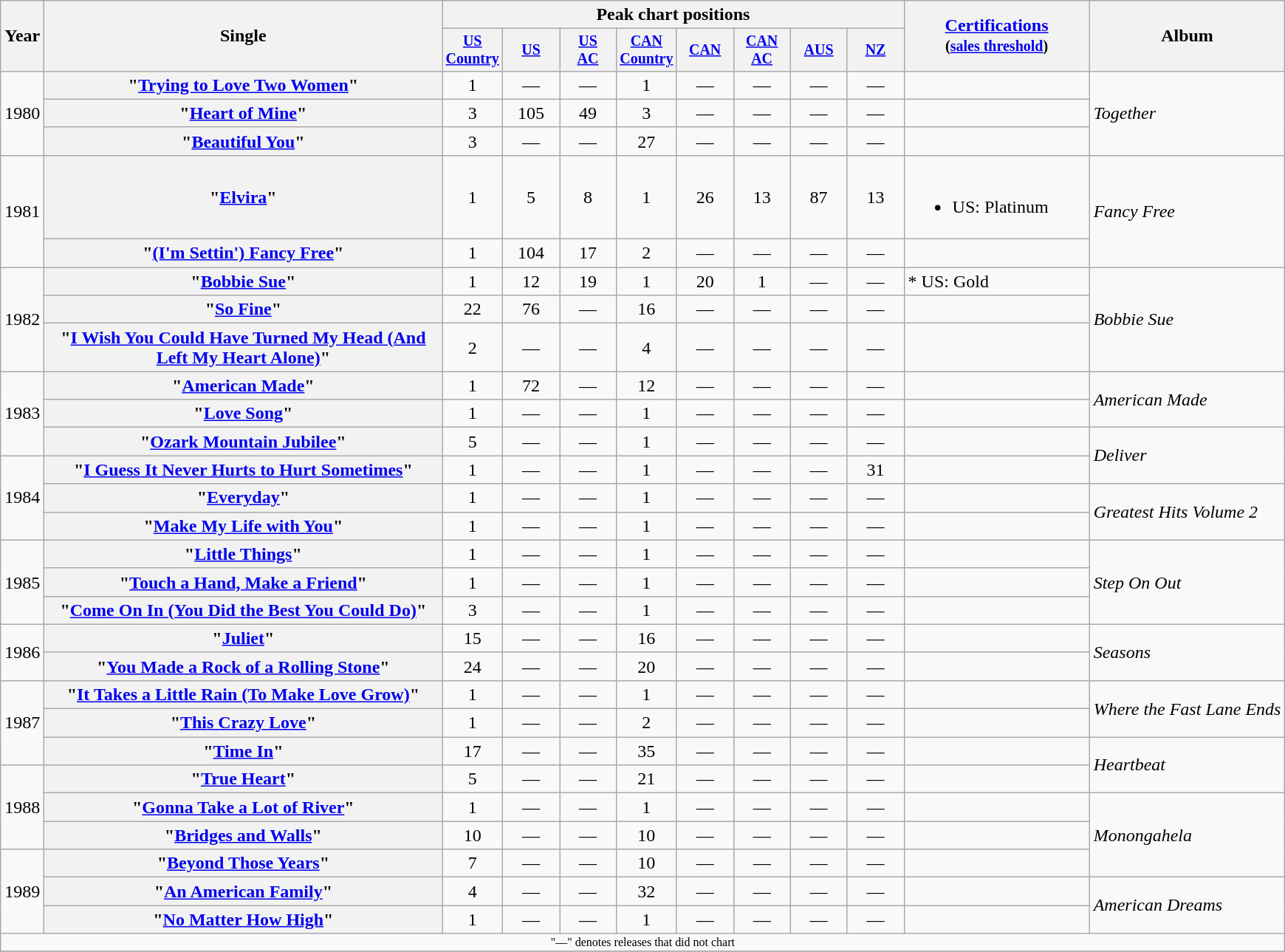<table class="wikitable plainrowheaders" style="text-align:center;">
<tr>
<th rowspan="2">Year</th>
<th rowspan="2" style="width:22em;">Single</th>
<th colspan="8">Peak chart positions</th>
<th rowspan="2" style="width:10em;"><a href='#'>Certifications</a><br><small>(<a href='#'>sales threshold</a>)</small></th>
<th rowspan="2">Album</th>
</tr>
<tr style="font-size:smaller;">
<th width="45"><a href='#'>US<br>Country</a><br></th>
<th width="45"><a href='#'>US</a><br></th>
<th width="45"><a href='#'>US<br>AC</a><br></th>
<th width="45"><a href='#'>CAN<br>Country</a><br></th>
<th width="45"><a href='#'>CAN</a><br></th>
<th width="45"><a href='#'>CAN<br>AC</a><br></th>
<th width="45"><a href='#'>AUS</a></th>
<th width="45"><a href='#'>NZ</a><br></th>
</tr>
<tr>
<td rowspan="3">1980</td>
<th scope="row">"<a href='#'>Trying to Love Two Women</a>"</th>
<td>1</td>
<td>—</td>
<td>—</td>
<td>1</td>
<td>—</td>
<td>—</td>
<td>—</td>
<td>—</td>
<td></td>
<td align="left" rowspan="3"><em>Together</em></td>
</tr>
<tr>
<th scope="row">"<a href='#'>Heart of Mine</a>"</th>
<td>3</td>
<td>105</td>
<td>49</td>
<td>3</td>
<td>—</td>
<td>—</td>
<td>—</td>
<td>—</td>
<td></td>
</tr>
<tr>
<th scope="row">"<a href='#'>Beautiful You</a>"</th>
<td>3</td>
<td>—</td>
<td>—</td>
<td>27</td>
<td>—</td>
<td>—</td>
<td>—</td>
<td>—</td>
<td></td>
</tr>
<tr>
<td rowspan="2">1981</td>
<th scope="row">"<a href='#'>Elvira</a>"</th>
<td>1</td>
<td>5</td>
<td>8</td>
<td>1</td>
<td>26</td>
<td>13</td>
<td>87</td>
<td>13</td>
<td align="left"><br><ul><li>US: Platinum</li></ul></td>
<td align="left" rowspan="2"><em>Fancy Free</em></td>
</tr>
<tr>
<th scope="row">"<a href='#'>(I'm Settin') Fancy Free</a>"</th>
<td>1</td>
<td>104</td>
<td>17</td>
<td>2</td>
<td>—</td>
<td>—</td>
<td>—</td>
<td>—</td>
<td></td>
</tr>
<tr>
<td rowspan="3">1982</td>
<th scope="row">"<a href='#'>Bobbie Sue</a>"</th>
<td>1</td>
<td>12</td>
<td>19</td>
<td>1</td>
<td>20</td>
<td>1</td>
<td>—</td>
<td>—</td>
<td align="left">* US: Gold</td>
<td align="left" rowspan="3"><em>Bobbie Sue</em></td>
</tr>
<tr>
<th scope="row">"<a href='#'>So Fine</a>"</th>
<td>22</td>
<td>76</td>
<td>—</td>
<td>16</td>
<td>—</td>
<td>—</td>
<td>—</td>
<td>—</td>
<td></td>
</tr>
<tr>
<th scope="row">"<a href='#'>I Wish You Could Have Turned My Head (And Left My Heart Alone)</a>"</th>
<td>2</td>
<td>—</td>
<td>—</td>
<td>4</td>
<td>—</td>
<td>—</td>
<td>—</td>
<td>—</td>
<td></td>
</tr>
<tr>
<td rowspan="3">1983</td>
<th scope="row">"<a href='#'>American Made</a>"</th>
<td>1</td>
<td>72</td>
<td>—</td>
<td>12</td>
<td>—</td>
<td>—</td>
<td>—</td>
<td>—</td>
<td></td>
<td align="left" rowspan="2"><em>American Made</em></td>
</tr>
<tr>
<th scope="row">"<a href='#'>Love Song</a>"</th>
<td>1</td>
<td>—</td>
<td>—</td>
<td>1</td>
<td>—</td>
<td>—</td>
<td>—</td>
<td>—</td>
<td></td>
</tr>
<tr>
<th scope="row">"<a href='#'>Ozark Mountain Jubilee</a>"</th>
<td>5</td>
<td>—</td>
<td>—</td>
<td>1</td>
<td>—</td>
<td>—</td>
<td>—</td>
<td>—</td>
<td></td>
<td align="left" rowspan="2"><em>Deliver</em></td>
</tr>
<tr>
<td rowspan="3">1984</td>
<th scope="row">"<a href='#'>I Guess It Never Hurts to Hurt Sometimes</a>"</th>
<td>1</td>
<td>—</td>
<td>—</td>
<td>1</td>
<td>—</td>
<td>—</td>
<td>—</td>
<td>31</td>
<td></td>
</tr>
<tr>
<th scope="row">"<a href='#'>Everyday</a>"</th>
<td>1</td>
<td>—</td>
<td>—</td>
<td>1</td>
<td>—</td>
<td>—</td>
<td>—</td>
<td>—</td>
<td></td>
<td align="left" rowspan="2"><em>Greatest Hits Volume 2</em></td>
</tr>
<tr>
<th scope="row">"<a href='#'>Make My Life with You</a>"</th>
<td>1</td>
<td>—</td>
<td>—</td>
<td>1</td>
<td>—</td>
<td>—</td>
<td>—</td>
<td>—</td>
<td></td>
</tr>
<tr>
<td rowspan="3">1985</td>
<th scope="row">"<a href='#'>Little Things</a>"</th>
<td>1</td>
<td>—</td>
<td>—</td>
<td>1</td>
<td>—</td>
<td>—</td>
<td>—</td>
<td>—</td>
<td></td>
<td align="left" rowspan="3"><em>Step On Out</em></td>
</tr>
<tr>
<th scope="row">"<a href='#'>Touch a Hand, Make a Friend</a>"</th>
<td>1</td>
<td>—</td>
<td>—</td>
<td>1</td>
<td>—</td>
<td>—</td>
<td>—</td>
<td>—</td>
<td></td>
</tr>
<tr>
<th scope="row">"<a href='#'>Come On In (You Did the Best You Could Do)</a>"</th>
<td>3</td>
<td>—</td>
<td>—</td>
<td>1</td>
<td>—</td>
<td>—</td>
<td>—</td>
<td>—</td>
<td></td>
</tr>
<tr>
<td rowspan="2">1986</td>
<th scope="row">"<a href='#'>Juliet</a>"</th>
<td>15</td>
<td>—</td>
<td>—</td>
<td>16</td>
<td>—</td>
<td>—</td>
<td>—</td>
<td>—</td>
<td></td>
<td align="left" rowspan="2"><em>Seasons</em></td>
</tr>
<tr>
<th scope="row">"<a href='#'>You Made a Rock of a Rolling Stone</a>"</th>
<td>24</td>
<td>—</td>
<td>—</td>
<td>20</td>
<td>—</td>
<td>—</td>
<td>—</td>
<td>—</td>
<td></td>
</tr>
<tr>
<td rowspan="3">1987</td>
<th scope="row">"<a href='#'>It Takes a Little Rain (To Make Love Grow)</a>"</th>
<td>1</td>
<td>—</td>
<td>—</td>
<td>1</td>
<td>—</td>
<td>—</td>
<td>—</td>
<td>—</td>
<td></td>
<td align="left" rowspan="2"><em>Where the Fast Lane Ends</em></td>
</tr>
<tr>
<th scope="row">"<a href='#'>This Crazy Love</a>"</th>
<td>1</td>
<td>—</td>
<td>—</td>
<td>2</td>
<td>—</td>
<td>—</td>
<td>—</td>
<td>—</td>
<td></td>
</tr>
<tr>
<th scope="row">"<a href='#'>Time In</a>"</th>
<td>17</td>
<td>—</td>
<td>—</td>
<td>35</td>
<td>—</td>
<td>—</td>
<td>—</td>
<td>—</td>
<td></td>
<td align="left" rowspan="2"><em>Heartbeat</em></td>
</tr>
<tr>
<td rowspan="3">1988</td>
<th scope="row">"<a href='#'>True Heart</a>"</th>
<td>5</td>
<td>—</td>
<td>—</td>
<td>21</td>
<td>—</td>
<td>—</td>
<td>—</td>
<td>—</td>
<td></td>
</tr>
<tr>
<th scope="row">"<a href='#'>Gonna Take a Lot of River</a>"</th>
<td>1</td>
<td>—</td>
<td>—</td>
<td>1</td>
<td>—</td>
<td>—</td>
<td>—</td>
<td>—</td>
<td></td>
<td align="left" rowspan="3"><em>Monongahela</em></td>
</tr>
<tr>
<th scope="row">"<a href='#'>Bridges and Walls</a>"</th>
<td>10</td>
<td>—</td>
<td>—</td>
<td>10</td>
<td>—</td>
<td>—</td>
<td>—</td>
<td>—</td>
<td></td>
</tr>
<tr>
<td rowspan="3">1989</td>
<th scope="row">"<a href='#'>Beyond Those Years</a>"</th>
<td>7</td>
<td>—</td>
<td>—</td>
<td>10</td>
<td>—</td>
<td>—</td>
<td>—</td>
<td>—</td>
<td></td>
</tr>
<tr>
<th scope="row">"<a href='#'>An American Family</a>"</th>
<td>4</td>
<td>—</td>
<td>—</td>
<td>32</td>
<td>—</td>
<td>—</td>
<td>—</td>
<td>—</td>
<td></td>
<td align="left" rowspan="2"><em>American Dreams</em></td>
</tr>
<tr>
<th scope="row">"<a href='#'>No Matter How High</a>"</th>
<td>1</td>
<td>—</td>
<td>—</td>
<td>1</td>
<td>—</td>
<td>—</td>
<td>—</td>
<td>—</td>
<td></td>
</tr>
<tr>
<td colspan="15" style="font-size:8pt">"—" denotes releases that did not chart</td>
</tr>
<tr>
</tr>
</table>
